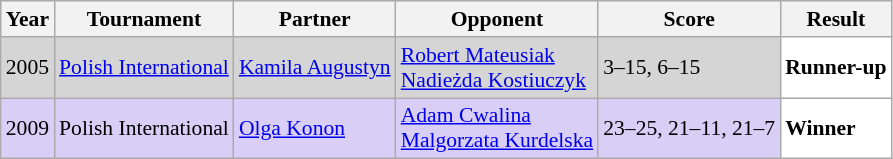<table class="sortable wikitable" style="font-size: 90%;">
<tr>
<th>Year</th>
<th>Tournament</th>
<th>Partner</th>
<th>Opponent</th>
<th>Score</th>
<th>Result</th>
</tr>
<tr style="background:#D5D5D5">
<td align="center">2005</td>
<td align="left"><a href='#'>Polish International</a></td>
<td align="left"> <a href='#'>Kamila Augustyn</a></td>
<td align="left"> <a href='#'>Robert Mateusiak</a><br> <a href='#'>Nadieżda Kostiuczyk</a></td>
<td align="left">3–15, 6–15</td>
<td style="text-align:left; background:white"> <strong>Runner-up</strong></td>
</tr>
<tr style="background:#D8CEF6">
<td align="center">2009</td>
<td align="left">Polish International</td>
<td align="left"> <a href='#'>Olga Konon</a></td>
<td align="left"> <a href='#'>Adam Cwalina</a><br> <a href='#'>Malgorzata Kurdelska</a></td>
<td align="left">23–25, 21–11, 21–7</td>
<td style="text-align:left; background:white"> <strong>Winner</strong></td>
</tr>
</table>
